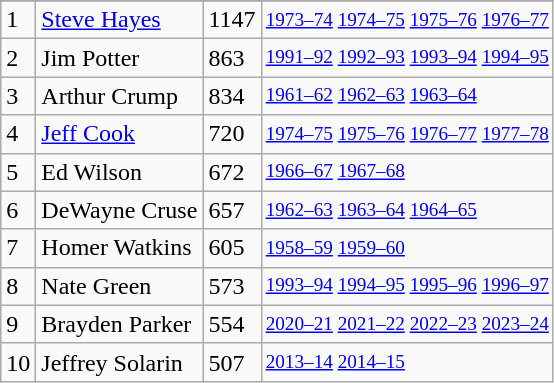<table class="wikitable">
<tr>
</tr>
<tr>
<td>1</td>
<td><a href='#'>Steve Hayes</a></td>
<td>1147</td>
<td style="font-size:80%;"><a href='#'>1973–74</a> <a href='#'>1974–75</a> <a href='#'>1975–76</a> <a href='#'>1976–77</a></td>
</tr>
<tr>
<td>2</td>
<td>Jim Potter</td>
<td>863</td>
<td style="font-size:80%;"><a href='#'>1991–92</a> <a href='#'>1992–93</a> <a href='#'>1993–94</a> <a href='#'>1994–95</a></td>
</tr>
<tr>
<td>3</td>
<td>Arthur Crump</td>
<td>834</td>
<td style="font-size:80%;"><a href='#'>1961–62</a> <a href='#'>1962–63</a> <a href='#'>1963–64</a></td>
</tr>
<tr>
<td>4</td>
<td><a href='#'>Jeff Cook</a></td>
<td>720</td>
<td style="font-size:80%;"><a href='#'>1974–75</a> <a href='#'>1975–76</a> <a href='#'>1976–77</a> <a href='#'>1977–78</a></td>
</tr>
<tr>
<td>5</td>
<td>Ed Wilson</td>
<td>672</td>
<td style="font-size:80%;"><a href='#'>1966–67</a> <a href='#'>1967–68</a></td>
</tr>
<tr>
<td>6</td>
<td>DeWayne Cruse</td>
<td>657</td>
<td style="font-size:80%;"><a href='#'>1962–63</a> <a href='#'>1963–64</a> <a href='#'>1964–65</a></td>
</tr>
<tr>
<td>7</td>
<td>Homer Watkins</td>
<td>605</td>
<td style="font-size:80%;"><a href='#'>1958–59</a> <a href='#'>1959–60</a></td>
</tr>
<tr>
<td>8</td>
<td>Nate Green</td>
<td>573</td>
<td style="font-size:80%;"><a href='#'>1993–94</a> <a href='#'>1994–95</a> <a href='#'>1995–96</a> <a href='#'>1996–97</a></td>
</tr>
<tr>
<td>9</td>
<td>Brayden Parker</td>
<td>554</td>
<td style="font-size:80%;"><a href='#'>2020–21</a> <a href='#'>2021–22</a> <a href='#'>2022–23</a> <a href='#'>2023–24</a></td>
</tr>
<tr>
<td>10</td>
<td>Jeffrey Solarin</td>
<td>507</td>
<td style="font-size:80%;"><a href='#'>2013–14</a> <a href='#'>2014–15</a></td>
</tr>
</table>
